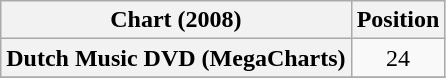<table class="wikitable plainrowheaders sortable" style="text-align:center;">
<tr>
<th scope="col">Chart (2008)</th>
<th scope="col">Position</th>
</tr>
<tr>
<th scope="row">Dutch Music DVD (MegaCharts)</th>
<td>24</td>
</tr>
<tr>
</tr>
</table>
